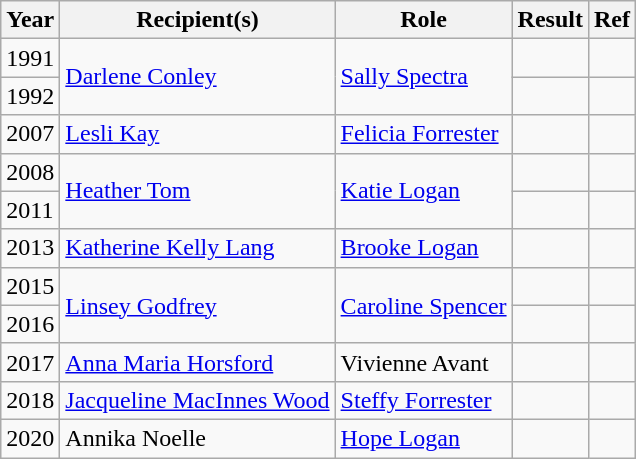<table class="wikitable">
<tr>
<th scope="col">Year</th>
<th scope="col">Recipient(s)</th>
<th scope="col">Role</th>
<th scope="col">Result</th>
<th scope="col">Ref</th>
</tr>
<tr>
<td>1991</td>
<td rowspan="2"><a href='#'>Darlene Conley</a></td>
<td rowspan="2"><a href='#'>Sally Spectra</a></td>
<td></td>
<td style="text-align:center;"></td>
</tr>
<tr>
<td>1992</td>
<td></td>
<td style="text-align:center;"></td>
</tr>
<tr>
<td>2007</td>
<td><a href='#'>Lesli Kay</a></td>
<td><a href='#'>Felicia Forrester</a></td>
<td></td>
<td style="text-align:center;"></td>
</tr>
<tr>
<td>2008</td>
<td rowspan="2"><a href='#'>Heather Tom</a></td>
<td rowspan="2"><a href='#'>Katie Logan</a></td>
<td></td>
<td style="text-align:center;"></td>
</tr>
<tr>
<td>2011</td>
<td></td>
<td style="text-align:center;"></td>
</tr>
<tr>
<td>2013</td>
<td><a href='#'>Katherine Kelly Lang</a></td>
<td><a href='#'>Brooke Logan</a></td>
<td></td>
<td style="text-align:center;"></td>
</tr>
<tr>
<td>2015</td>
<td rowspan="2"><a href='#'>Linsey Godfrey</a></td>
<td rowspan="2"><a href='#'>Caroline Spencer</a></td>
<td></td>
<td style="text-align:center;"></td>
</tr>
<tr>
<td>2016</td>
<td></td>
<td style="text-align:center;"></td>
</tr>
<tr>
<td>2017</td>
<td><a href='#'>Anna Maria Horsford</a></td>
<td>Vivienne Avant</td>
<td></td>
<td></td>
</tr>
<tr>
<td>2018</td>
<td><a href='#'>Jacqueline MacInnes Wood</a></td>
<td><a href='#'>Steffy Forrester</a></td>
<td></td>
<td style="text-align:center;"></td>
</tr>
<tr>
<td>2020</td>
<td>Annika Noelle</td>
<td><a href='#'>Hope Logan</a></td>
<td></td>
<td></td>
</tr>
</table>
